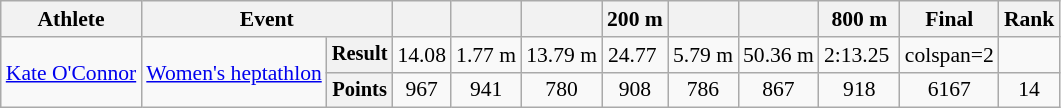<table class=wikitable style=font-size:90%;text-align:center>
<tr>
<th>Athlete</th>
<th colspan="2">Event</th>
<th></th>
<th></th>
<th></th>
<th>200 m</th>
<th></th>
<th></th>
<th>800 m</th>
<th>Final</th>
<th>Rank</th>
</tr>
<tr align=center>
<td rowspan=2 align=left><a href='#'>Kate O'Connor</a></td>
<td rowspan=2><a href='#'>Women's heptathlon</a></td>
<th style=font-size:95%>Result</th>
<td>14.08</td>
<td>1.77 m <strong></strong></td>
<td>13.79 m</td>
<td>24.77 <strong></strong></td>
<td>5.79 m</td>
<td>50.36 m</td>
<td>2:13.25 <strong></strong></td>
<td>colspan=2 </td>
</tr>
<tr align=center>
<th style=font-size:95%>Points</th>
<td>967</td>
<td>941</td>
<td>780</td>
<td>908</td>
<td>786</td>
<td>867</td>
<td>918</td>
<td>6167</td>
<td>14</td>
</tr>
</table>
